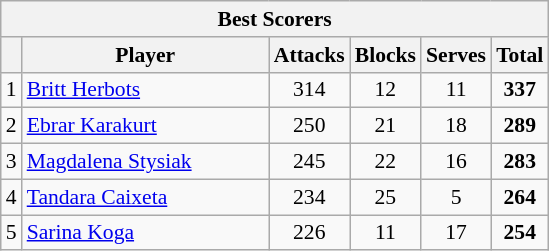<table class="wikitable sortable" style=font-size:90%>
<tr>
<th colspan=6>Best Scorers</th>
</tr>
<tr>
<th></th>
<th width=158>Player</th>
<th width=20>Attacks</th>
<th width=20>Blocks</th>
<th width=20>Serves</th>
<th width=20>Total</th>
</tr>
<tr>
<td>1</td>
<td> <a href='#'>Britt Herbots</a></td>
<td align=center>314</td>
<td align=center>12</td>
<td align=center>11</td>
<td align=center><strong>337</strong></td>
</tr>
<tr>
<td>2</td>
<td> <a href='#'>Ebrar Karakurt</a></td>
<td align=center>250</td>
<td align=center>21</td>
<td align=center>18</td>
<td align=center><strong>289</strong></td>
</tr>
<tr>
<td>3</td>
<td> <a href='#'>Magdalena Stysiak</a></td>
<td align=center>245</td>
<td align=center>22</td>
<td align=center>16</td>
<td align=center><strong>283</strong></td>
</tr>
<tr>
<td>4</td>
<td> <a href='#'>Tandara Caixeta</a></td>
<td align=center>234</td>
<td align=center>25</td>
<td align=center>5</td>
<td align=center><strong>264</strong></td>
</tr>
<tr>
<td>5</td>
<td> <a href='#'>Sarina Koga</a></td>
<td align=center>226</td>
<td align=center>11</td>
<td align=center>17</td>
<td align=center><strong>254</strong></td>
</tr>
</table>
